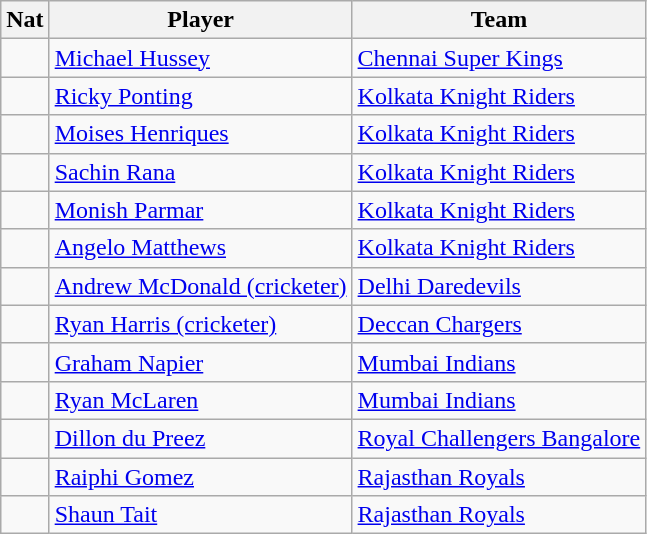<table class="wikitable">
<tr>
<th>Nat</th>
<th>Player</th>
<th>Team</th>
</tr>
<tr>
<td></td>
<td><a href='#'>Michael Hussey</a></td>
<td><a href='#'>Chennai Super Kings</a></td>
</tr>
<tr>
<td></td>
<td><a href='#'>Ricky Ponting</a></td>
<td><a href='#'>Kolkata Knight Riders</a></td>
</tr>
<tr>
<td></td>
<td><a href='#'>Moises Henriques</a></td>
<td><a href='#'>Kolkata Knight Riders</a></td>
</tr>
<tr>
<td></td>
<td><a href='#'>Sachin Rana</a></td>
<td><a href='#'>Kolkata Knight Riders</a></td>
</tr>
<tr>
<td></td>
<td><a href='#'>Monish Parmar</a></td>
<td><a href='#'>Kolkata Knight Riders</a></td>
</tr>
<tr>
<td></td>
<td><a href='#'>Angelo Matthews</a></td>
<td><a href='#'>Kolkata Knight Riders</a></td>
</tr>
<tr>
<td></td>
<td><a href='#'>Andrew McDonald (cricketer)</a></td>
<td><a href='#'>Delhi Daredevils</a></td>
</tr>
<tr>
<td></td>
<td><a href='#'>Ryan Harris (cricketer)</a></td>
<td><a href='#'>Deccan Chargers</a></td>
</tr>
<tr>
<td></td>
<td><a href='#'>Graham Napier</a></td>
<td><a href='#'>Mumbai Indians</a></td>
</tr>
<tr>
<td></td>
<td><a href='#'>Ryan McLaren</a></td>
<td><a href='#'>Mumbai Indians</a></td>
</tr>
<tr>
<td></td>
<td><a href='#'>Dillon du Preez</a></td>
<td><a href='#'>Royal Challengers Bangalore</a></td>
</tr>
<tr>
<td></td>
<td><a href='#'>Raiphi Gomez</a></td>
<td><a href='#'>Rajasthan Royals</a></td>
</tr>
<tr>
<td></td>
<td><a href='#'>Shaun Tait</a></td>
<td><a href='#'>Rajasthan Royals</a></td>
</tr>
</table>
